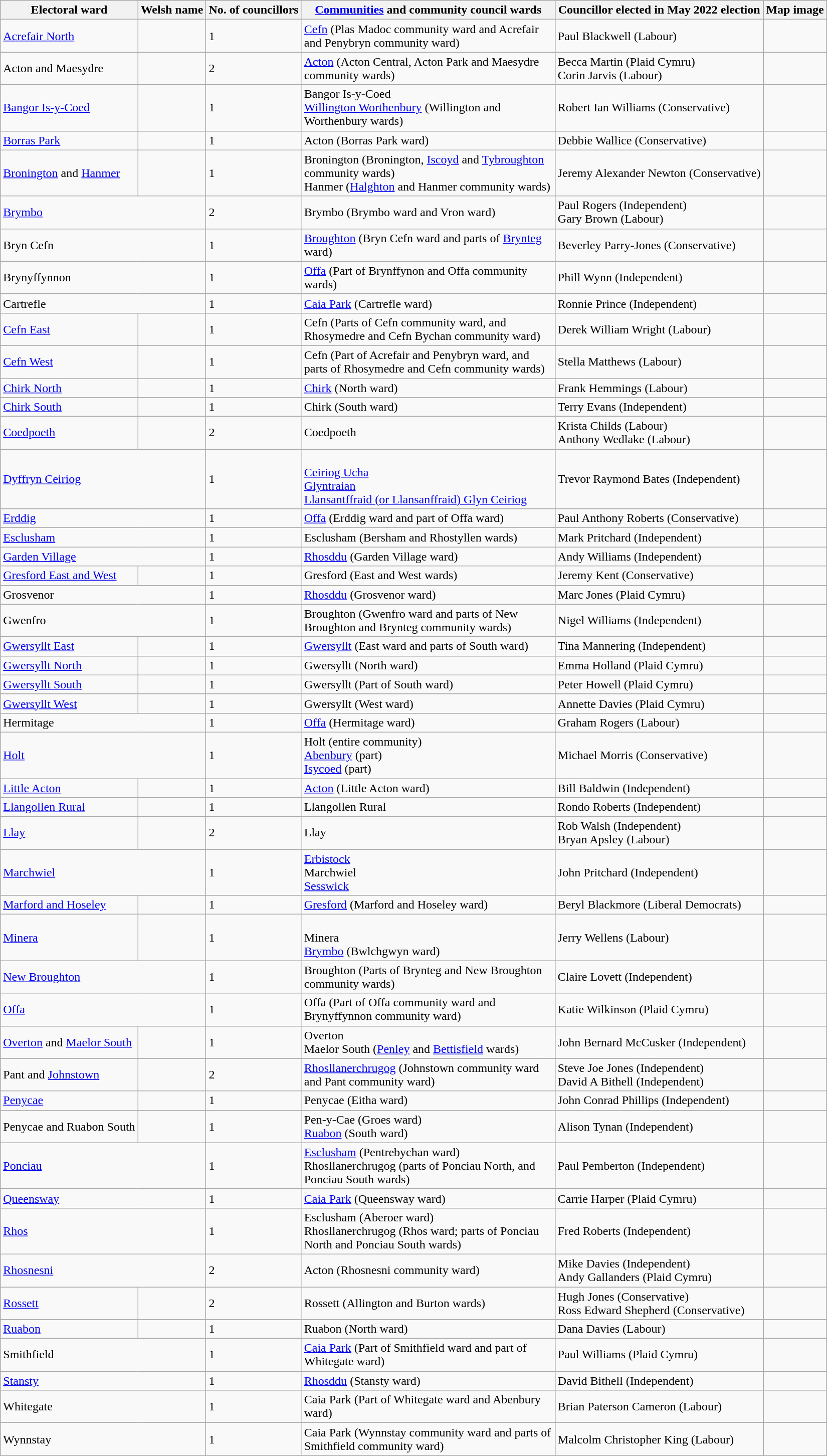<table class="wikitable">
<tr>
<th>Electoral ward<br></th>
<th>Welsh name<br></th>
<th>No. of councillors</th>
<th width="330pt"><a href='#'>Communities</a> and community council wards</th>
<th>Councillor elected in May 2022 election</th>
<th>Map image</th>
</tr>
<tr>
<td><a href='#'>Acrefair North</a></td>
<td></td>
<td>1</td>
<td><a href='#'>Cefn</a> (Plas Madoc community ward and Acrefair and Penybryn community ward)</td>
<td>Paul Blackwell (Labour)</td>
<td></td>
</tr>
<tr>
<td>Acton and Maesydre</td>
<td></td>
<td>2</td>
<td><a href='#'>Acton</a> (Acton Central, Acton Park and Maesydre community wards)</td>
<td>Becca Martin (Plaid Cymru)<br>Corin Jarvis (Labour)</td>
<td></td>
</tr>
<tr>
<td><a href='#'>Bangor Is-y-Coed</a></td>
<td></td>
<td>1</td>
<td>Bangor Is-y-Coed<br><a href='#'>Willington Worthenbury</a> (Willington and Worthenbury wards)</td>
<td>Robert Ian Williams (Conservative)</td>
<td></td>
</tr>
<tr>
<td><a href='#'>Borras Park</a></td>
<td></td>
<td>1</td>
<td>Acton (Borras Park ward)</td>
<td>Debbie Wallice (Conservative)</td>
<td></td>
</tr>
<tr>
<td><a href='#'>Bronington</a> and <a href='#'>Hanmer</a></td>
<td></td>
<td>1</td>
<td>Bronington (Bronington, <a href='#'>Iscoyd</a> and <a href='#'>Tybroughton</a> community wards)<br>Hanmer
(<a href='#'>Halghton</a> and Hanmer community wards)</td>
<td>Jeremy Alexander Newton (Conservative)</td>
<td></td>
</tr>
<tr>
<td colspan="2"><a href='#'>Brymbo</a></td>
<td>2</td>
<td>Brymbo (Brymbo ward and Vron ward)</td>
<td>Paul Rogers (Independent)<br>Gary Brown (Labour)</td>
<td></td>
</tr>
<tr>
<td colspan="2">Bryn Cefn</td>
<td>1</td>
<td><a href='#'>Broughton</a> (Bryn Cefn ward and parts of <a href='#'>Brynteg</a> ward)</td>
<td>Beverley Parry-Jones (Conservative)</td>
<td></td>
</tr>
<tr>
<td colspan="2">Brynyffynnon</td>
<td>1</td>
<td><a href='#'>Offa</a> (Part of Brynffynon and Offa community wards)</td>
<td>Phill Wynn (Independent)</td>
<td></td>
</tr>
<tr>
<td colspan="2">Cartrefle</td>
<td>1</td>
<td><a href='#'>Caia Park</a> (Cartrefle ward)</td>
<td>Ronnie Prince (Independent)</td>
<td></td>
</tr>
<tr>
<td><a href='#'>Cefn East</a></td>
<td></td>
<td>1</td>
<td>Cefn (Parts of Cefn community ward, and Rhosymedre and Cefn Bychan community ward)</td>
<td>Derek William Wright (Labour)</td>
<td></td>
</tr>
<tr>
<td><a href='#'>Cefn West</a></td>
<td></td>
<td>1</td>
<td>Cefn (Part of Acrefair and Penybryn ward, and parts of Rhosymedre and Cefn community wards)</td>
<td>Stella Matthews (Labour)</td>
<td></td>
</tr>
<tr>
<td><a href='#'>Chirk North</a></td>
<td></td>
<td>1</td>
<td><a href='#'>Chirk</a> (North ward)</td>
<td>Frank Hemmings (Labour)</td>
<td></td>
</tr>
<tr>
<td><a href='#'>Chirk South</a></td>
<td></td>
<td>1</td>
<td>Chirk (South ward)</td>
<td>Terry Evans (Independent)</td>
<td></td>
</tr>
<tr>
<td><a href='#'>Coedpoeth</a></td>
<td></td>
<td>2</td>
<td>Coedpoeth</td>
<td>Krista Childs (Labour)<br>Anthony Wedlake (Labour)</td>
<td></td>
</tr>
<tr>
<td colspan="2"><a href='#'>Dyffryn Ceiriog</a></td>
<td>1</td>
<td><br><a href='#'>Ceiriog Ucha</a><br><a href='#'>Glyntraian</a><br><a href='#'>Llansantffraid (or Llansanffraid) Glyn Ceiriog</a></td>
<td>Trevor Raymond Bates (Independent)</td>
<td></td>
</tr>
<tr>
<td colspan="2"><a href='#'>Erddig</a></td>
<td>1</td>
<td><a href='#'>Offa</a> (Erddig ward and part of Offa ward)</td>
<td>Paul Anthony Roberts (Conservative)</td>
<td></td>
</tr>
<tr>
<td colspan="2"><a href='#'>Esclusham</a></td>
<td>1</td>
<td>Esclusham (Bersham and Rhostyllen wards)</td>
<td>Mark Pritchard (Independent)</td>
<td></td>
</tr>
<tr>
<td colspan="2"><a href='#'>Garden Village</a></td>
<td>1</td>
<td><a href='#'>Rhosddu</a> (Garden Village ward)</td>
<td>Andy Williams (Independent)</td>
<td></td>
</tr>
<tr>
<td><a href='#'>Gresford East and West</a></td>
<td></td>
<td>1</td>
<td>Gresford (East and West wards)</td>
<td>Jeremy Kent (Conservative)</td>
<td></td>
</tr>
<tr>
<td colspan="2">Grosvenor</td>
<td>1</td>
<td><a href='#'>Rhosddu</a> (Grosvenor ward)</td>
<td>Marc Jones (Plaid Cymru)</td>
<td></td>
</tr>
<tr>
<td colspan="2">Gwenfro</td>
<td>1</td>
<td>Broughton (Gwenfro ward and parts of New Broughton and Brynteg community wards)</td>
<td>Nigel Williams (Independent)</td>
<td></td>
</tr>
<tr>
<td><a href='#'>Gwersyllt East</a></td>
<td></td>
<td>1</td>
<td><a href='#'>Gwersyllt</a> (East ward and parts of South ward)</td>
<td>Tina Mannering (Independent)</td>
<td></td>
</tr>
<tr>
<td><a href='#'>Gwersyllt North</a></td>
<td></td>
<td>1</td>
<td>Gwersyllt (North ward)</td>
<td>Emma Holland (Plaid Cymru)</td>
<td></td>
</tr>
<tr>
<td><a href='#'>Gwersyllt South</a></td>
<td></td>
<td>1</td>
<td>Gwersyllt (Part of South ward)</td>
<td>Peter Howell (Plaid Cymru)</td>
<td></td>
</tr>
<tr>
<td><a href='#'>Gwersyllt West</a></td>
<td></td>
<td>1</td>
<td>Gwersyllt (West ward)</td>
<td>Annette Davies (Plaid Cymru)</td>
<td></td>
</tr>
<tr>
<td colspan="2">Hermitage</td>
<td>1</td>
<td><a href='#'>Offa</a> (Hermitage ward)</td>
<td>Graham Rogers (Labour)</td>
<td></td>
</tr>
<tr>
<td colspan="2"><a href='#'>Holt</a></td>
<td>1</td>
<td>Holt (entire community)<br><a href='#'>Abenbury</a> (part)<br><a href='#'>Isycoed</a> (part)</td>
<td>Michael Morris (Conservative)</td>
<td></td>
</tr>
<tr>
<td><a href='#'>Little Acton</a></td>
<td></td>
<td>1</td>
<td><a href='#'>Acton</a> (Little Acton ward)</td>
<td>Bill Baldwin (Independent)</td>
<td></td>
</tr>
<tr>
<td><a href='#'>Llangollen Rural</a></td>
<td></td>
<td>1</td>
<td>Llangollen Rural</td>
<td>Rondo Roberts (Independent)</td>
<td></td>
</tr>
<tr>
<td><a href='#'>Llay</a></td>
<td></td>
<td>2</td>
<td>Llay</td>
<td>Rob Walsh (Independent)<br>Bryan Apsley (Labour)</td>
<td></td>
</tr>
<tr>
<td colspan="2"><a href='#'>Marchwiel</a></td>
<td>1</td>
<td><a href='#'>Erbistock</a><br>Marchwiel<br><a href='#'>Sesswick</a></td>
<td>John Pritchard (Independent)</td>
<td></td>
</tr>
<tr>
<td><a href='#'>Marford and Hoseley</a></td>
<td></td>
<td>1</td>
<td><a href='#'>Gresford</a> (Marford and Hoseley ward)</td>
<td>Beryl Blackmore (Liberal Democrats)</td>
<td></td>
</tr>
<tr>
<td><a href='#'>Minera</a></td>
<td></td>
<td>1</td>
<td><br>Minera<br><a href='#'>Brymbo</a> (Bwlchgwyn ward)</td>
<td>Jerry Wellens (Labour)</td>
<td></td>
</tr>
<tr>
<td colspan="2"><a href='#'>New Broughton</a></td>
<td>1</td>
<td>Broughton (Parts of Brynteg and New Broughton community wards)</td>
<td>Claire Lovett (Independent)</td>
<td></td>
</tr>
<tr>
<td colspan="2"><a href='#'>Offa</a></td>
<td>1</td>
<td>Offa (Part of Offa community ward and Brynyffynnon community ward)</td>
<td>Katie Wilkinson (Plaid Cymru)</td>
<td></td>
</tr>
<tr>
<td><a href='#'>Overton</a> and <a href='#'>Maelor South</a></td>
<td></td>
<td>1</td>
<td>Overton<br>Maelor South (<a href='#'>Penley</a> and <a href='#'>Bettisfield</a> wards)</td>
<td>John Bernard McCusker (Independent)</td>
<td></td>
</tr>
<tr>
<td>Pant and <a href='#'>Johnstown</a></td>
<td></td>
<td>2</td>
<td><a href='#'>Rhosllanerchrugog</a> (Johnstown community ward and Pant community ward)</td>
<td>Steve Joe Jones (Independent)<br>David A Bithell (Independent)</td>
<td></td>
</tr>
<tr>
<td><a href='#'>Penycae</a></td>
<td></td>
<td>1</td>
<td>Penycae (Eitha ward)</td>
<td>John Conrad Phillips (Independent)</td>
<td></td>
</tr>
<tr>
<td>Penycae and Ruabon South</td>
<td></td>
<td>1</td>
<td>Pen-y-Cae (Groes ward)<br><a href='#'>Ruabon</a> (South ward)</td>
<td>Alison Tynan (Independent)</td>
<td></td>
</tr>
<tr>
<td colspan="2"><a href='#'>Ponciau</a></td>
<td>1</td>
<td><a href='#'>Esclusham</a> (Pentrebychan ward)<br>Rhosllanerchrugog (parts of Ponciau North, and Ponciau South wards)</td>
<td>Paul Pemberton (Independent)</td>
<td></td>
</tr>
<tr>
<td colspan="2"><a href='#'>Queensway</a></td>
<td>1</td>
<td><a href='#'>Caia Park</a> (Queensway ward)</td>
<td>Carrie Harper (Plaid Cymru)</td>
<td></td>
</tr>
<tr>
<td colspan="2"><a href='#'>Rhos</a></td>
<td>1</td>
<td>Esclusham (Aberoer ward)<br>Rhosllanerchrugog (Rhos ward; parts of Ponciau North and Ponciau South wards)</td>
<td>Fred Roberts (Independent)</td>
<td></td>
</tr>
<tr>
<td colspan="2"><a href='#'>Rhosnesni</a></td>
<td>2</td>
<td>Acton (Rhosnesni community ward)</td>
<td>Mike Davies (Independent)<br>Andy Gallanders (Plaid Cymru)</td>
<td></td>
</tr>
<tr>
<td><a href='#'>Rossett</a></td>
<td></td>
<td>2</td>
<td>Rossett (Allington and Burton wards)</td>
<td>Hugh Jones (Conservative)<br>Ross Edward Shepherd (Conservative)</td>
<td></td>
</tr>
<tr>
<td><a href='#'>Ruabon</a></td>
<td></td>
<td>1</td>
<td>Ruabon (North ward)</td>
<td>Dana Davies (Labour)</td>
<td></td>
</tr>
<tr>
<td colspan="2">Smithfield</td>
<td>1</td>
<td><a href='#'>Caia Park</a> (Part of Smithfield ward and part of Whitegate ward)</td>
<td>Paul Williams (Plaid Cymru)</td>
<td></td>
</tr>
<tr>
<td colspan="2"><a href='#'>Stansty</a></td>
<td>1</td>
<td><a href='#'>Rhosddu</a> (Stansty ward)</td>
<td>David Bithell (Independent)</td>
<td></td>
</tr>
<tr>
<td colspan="2">Whitegate</td>
<td>1</td>
<td>Caia Park (Part of Whitegate ward and Abenbury ward)</td>
<td>Brian Paterson Cameron (Labour)</td>
<td></td>
</tr>
<tr>
<td colspan="2">Wynnstay</td>
<td>1</td>
<td>Caia Park (Wynnstay community ward and parts of Smithfield community ward)</td>
<td>Malcolm Christopher King (Labour)</td>
<td></td>
</tr>
</table>
